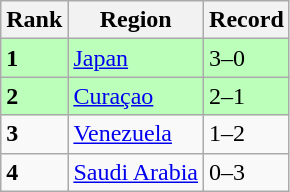<table class="wikitable">
<tr>
<th>Rank</th>
<th>Region</th>
<th>Record</th>
</tr>
<tr bgcolor=#bbffbb>
<td><strong>1</strong></td>
<td> <a href='#'>Japan</a></td>
<td>3–0</td>
</tr>
<tr bgcolor=#bbffbb>
<td><strong>2</strong></td>
<td> <a href='#'>Curaçao</a></td>
<td>2–1</td>
</tr>
<tr>
<td><strong>3</strong></td>
<td> <a href='#'>Venezuela</a></td>
<td>1–2</td>
</tr>
<tr>
<td><strong>4</strong></td>
<td> <a href='#'>Saudi Arabia</a></td>
<td>0–3</td>
</tr>
</table>
